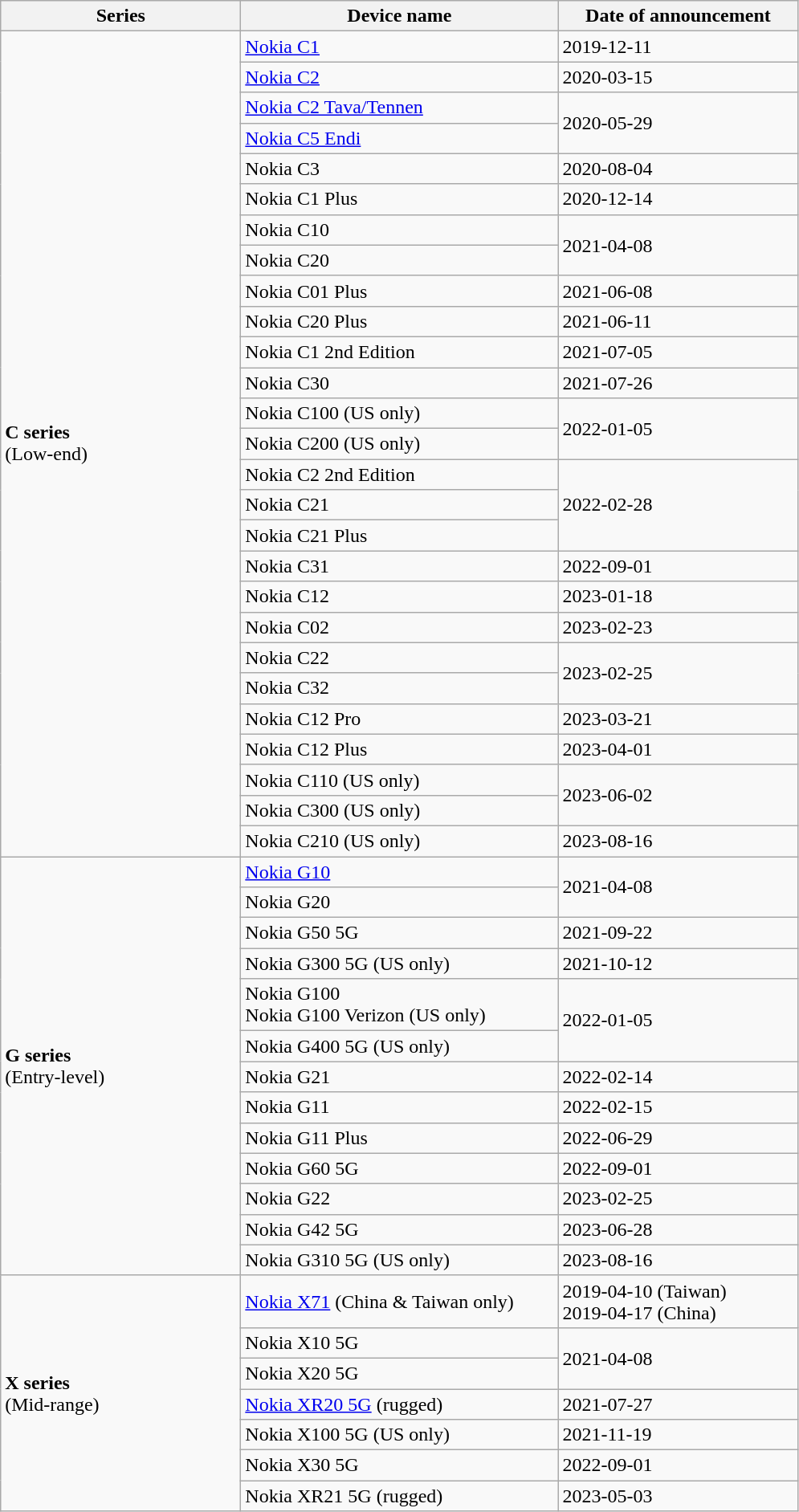<table class="wikitable sortable">
<tr>
<th scope="col" style="width: 192px;">Series</th>
<th scope="col" style="width: 256px;">Device name</th>
<th scope="col" style="width: 192px;">Date of announcement</th>
</tr>
<tr>
<td rowspan="27"><strong>C series</strong><br>(Low-end)</td>
<td><a href='#'>Nokia C1</a></td>
<td>2019-12-11</td>
</tr>
<tr>
<td><a href='#'>Nokia C2</a></td>
<td>2020-03-15</td>
</tr>
<tr>
<td><a href='#'>Nokia C2 Tava/Tennen</a></td>
<td rowspan="2">2020-05-29</td>
</tr>
<tr>
<td><a href='#'>Nokia C5 Endi</a></td>
</tr>
<tr>
<td>Nokia C3</td>
<td>2020-08-04</td>
</tr>
<tr>
<td>Nokia C1 Plus</td>
<td>2020-12-14</td>
</tr>
<tr>
<td>Nokia C10</td>
<td rowspan="2">2021-04-08</td>
</tr>
<tr>
<td>Nokia C20</td>
</tr>
<tr>
<td>Nokia C01 Plus</td>
<td>2021-06-08</td>
</tr>
<tr>
<td>Nokia C20 Plus</td>
<td>2021-06-11</td>
</tr>
<tr>
<td>Nokia C1 2nd Edition</td>
<td>2021-07-05</td>
</tr>
<tr>
<td>Nokia C30</td>
<td>2021-07-26</td>
</tr>
<tr>
<td>Nokia C100 (US only)</td>
<td rowspan="2">2022-01-05</td>
</tr>
<tr>
<td>Nokia C200 (US only)</td>
</tr>
<tr>
<td>Nokia C2 2nd Edition</td>
<td rowspan="3">2022-02-28</td>
</tr>
<tr>
<td>Nokia C21</td>
</tr>
<tr>
<td>Nokia C21 Plus</td>
</tr>
<tr>
<td>Nokia C31</td>
<td>2022-09-01</td>
</tr>
<tr>
<td>Nokia C12</td>
<td>2023-01-18</td>
</tr>
<tr>
<td>Nokia C02</td>
<td>2023-02-23</td>
</tr>
<tr>
<td>Nokia C22</td>
<td rowspan="2">2023-02-25</td>
</tr>
<tr>
<td>Nokia C32</td>
</tr>
<tr>
<td>Nokia C12 Pro</td>
<td>2023-03-21</td>
</tr>
<tr>
<td>Nokia C12 Plus</td>
<td>2023-04-01</td>
</tr>
<tr>
<td>Nokia C110 (US only)</td>
<td rowspan="2">2023-06-02</td>
</tr>
<tr>
<td>Nokia C300 (US only)</td>
</tr>
<tr>
<td>Nokia C210 (US only)</td>
<td>2023-08-16</td>
</tr>
<tr>
<td rowspan="13"><strong>G series</strong><br>(Entry-level)</td>
<td><a href='#'>Nokia G10</a></td>
<td rowspan="2">2021-04-08</td>
</tr>
<tr>
<td>Nokia G20</td>
</tr>
<tr>
<td>Nokia G50 5G</td>
<td>2021-09-22</td>
</tr>
<tr>
<td>Nokia G300 5G (US only)</td>
<td>2021-10-12</td>
</tr>
<tr>
<td>Nokia G100<br>Nokia G100 Verizon (US only)</td>
<td rowspan="2">2022-01-05</td>
</tr>
<tr>
<td>Nokia G400 5G (US only)</td>
</tr>
<tr>
<td>Nokia G21</td>
<td>2022-02-14</td>
</tr>
<tr>
<td>Nokia G11</td>
<td>2022-02-15</td>
</tr>
<tr>
<td>Nokia G11 Plus</td>
<td>2022-06-29</td>
</tr>
<tr>
<td>Nokia G60 5G</td>
<td>2022-09-01</td>
</tr>
<tr>
<td>Nokia G22</td>
<td>2023-02-25</td>
</tr>
<tr>
<td>Nokia G42 5G</td>
<td>2023-06-28</td>
</tr>
<tr>
<td>Nokia G310 5G (US only)</td>
<td>2023-08-16</td>
</tr>
<tr>
<td rowspan="7"><strong>X series</strong><br>(Mid-range)</td>
<td><a href='#'>Nokia X71</a> (China & Taiwan only)</td>
<td>2019-04-10 (Taiwan) <br>2019-04-17 (China)</td>
</tr>
<tr>
<td>Nokia X10 5G</td>
<td rowspan="2">2021-04-08</td>
</tr>
<tr>
<td>Nokia X20 5G</td>
</tr>
<tr>
<td><a href='#'>Nokia XR20 5G</a> (rugged)</td>
<td>2021-07-27</td>
</tr>
<tr>
<td>Nokia X100 5G (US only)</td>
<td>2021-11-19</td>
</tr>
<tr>
<td>Nokia X30 5G</td>
<td>2022-09-01</td>
</tr>
<tr>
<td>Nokia XR21 5G (rugged)</td>
<td>2023-05-03</td>
</tr>
</table>
